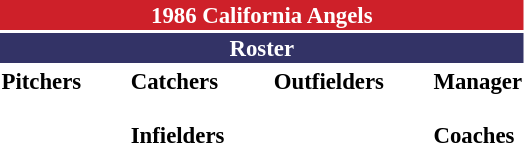<table class="toccolours" style="font-size: 95%;">
<tr>
<th colspan="10" style="background-color: #CE2029; color: #FFFFFF; text-align: center;">1986 California Angels</th>
</tr>
<tr>
<td colspan="10" style="background-color:#333366; color: white; text-align: center;"><strong>Roster</strong></td>
</tr>
<tr>
<td valign="top"><strong>Pitchers</strong><br>

















</td>
<td width="25px"></td>
<td valign="top"><strong>Catchers</strong><br>
<br><strong>Infielders</strong>








</td>
<td width="25px"></td>
<td valign="top"><strong>Outfielders</strong><br>






</td>
<td width="25px"></td>
<td valign="top"><strong>Manager</strong><br><br><strong>Coaches</strong>




</td>
</tr>
</table>
